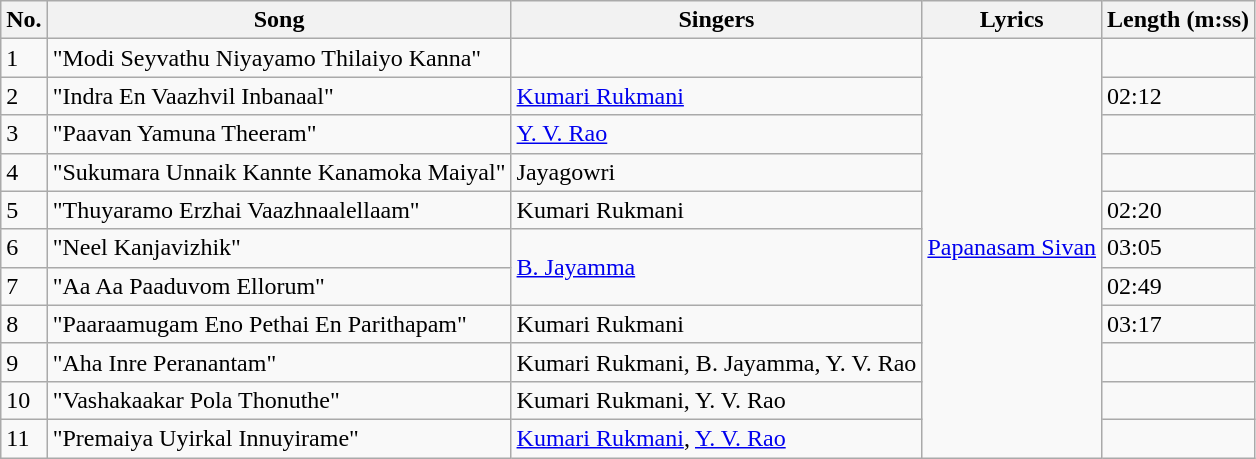<table class="wikitable">
<tr>
<th>No.</th>
<th>Song</th>
<th>Singers</th>
<th>Lyrics</th>
<th>Length (m:ss)</th>
</tr>
<tr>
<td>1</td>
<td>"Modi Seyvathu Niyayamo Thilaiyo Kanna"</td>
<td></td>
<td rowspan=11><a href='#'>Papanasam Sivan</a></td>
<td></td>
</tr>
<tr>
<td>2</td>
<td>"Indra En Vaazhvil Inbanaal"</td>
<td><a href='#'>Kumari Rukmani</a></td>
<td>02:12</td>
</tr>
<tr>
<td>3</td>
<td>"Paavan Yamuna Theeram"</td>
<td><a href='#'>Y. V. Rao</a></td>
<td></td>
</tr>
<tr>
<td>4</td>
<td>"Sukumara Unnaik Kannte Kanamoka Maiyal"</td>
<td>Jayagowri</td>
<td></td>
</tr>
<tr>
<td>5</td>
<td>"Thuyaramo Erzhai Vaazhnaalellaam"</td>
<td>Kumari Rukmani</td>
<td>02:20</td>
</tr>
<tr>
<td>6</td>
<td>"Neel Kanjavizhik"</td>
<td rowspan=2><a href='#'>B. Jayamma</a></td>
<td>03:05</td>
</tr>
<tr>
<td>7</td>
<td>"Aa Aa Paaduvom Ellorum"</td>
<td>02:49</td>
</tr>
<tr>
<td>8</td>
<td>"Paaraamugam Eno Pethai En Parithapam"</td>
<td>Kumari Rukmani</td>
<td>03:17</td>
</tr>
<tr>
<td>9</td>
<td>"Aha Inre Peranantam"</td>
<td>Kumari Rukmani, B. Jayamma, Y. V. Rao</td>
<td></td>
</tr>
<tr>
<td>10</td>
<td>"Vashakaakar Pola Thonuthe"</td>
<td>Kumari Rukmani, Y. V. Rao</td>
<td></td>
</tr>
<tr>
<td>11</td>
<td>"Premaiya Uyirkal Innuyirame"</td>
<td><a href='#'>Kumari Rukmani</a>, <a href='#'>Y. V. Rao</a></td>
<td></td>
</tr>
</table>
